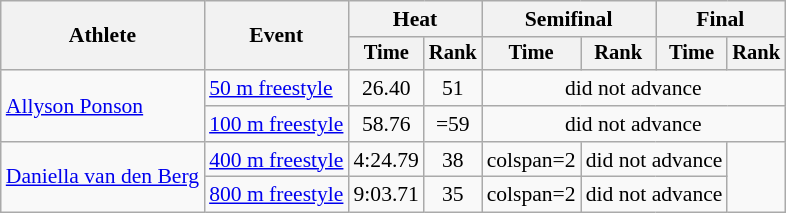<table class=wikitable style="font-size:90%">
<tr>
<th rowspan="2">Athlete</th>
<th rowspan="2">Event</th>
<th colspan="2">Heat</th>
<th colspan="2">Semifinal</th>
<th colspan="2">Final</th>
</tr>
<tr style="font-size:95%">
<th>Time</th>
<th>Rank</th>
<th>Time</th>
<th>Rank</th>
<th>Time</th>
<th>Rank</th>
</tr>
<tr align=center>
<td align=left rowspan=2><a href='#'>Allyson Ponson</a></td>
<td align=left><a href='#'>50 m freestyle</a></td>
<td>26.40</td>
<td>51</td>
<td colspan=4>did not advance</td>
</tr>
<tr align=center>
<td align=left><a href='#'>100 m freestyle</a></td>
<td>58.76</td>
<td>=59</td>
<td colspan=4>did not advance</td>
</tr>
<tr align=center>
<td align=left rowspan=2><a href='#'>Daniella van den Berg</a></td>
<td align=left><a href='#'>400 m freestyle</a></td>
<td>4:24.79</td>
<td>38</td>
<td>colspan=2 </td>
<td colspan=2>did not advance</td>
</tr>
<tr align=center>
<td align=left><a href='#'>800 m freestyle</a></td>
<td>9:03.71</td>
<td>35</td>
<td>colspan=2 </td>
<td colspan=2>did not advance</td>
</tr>
</table>
